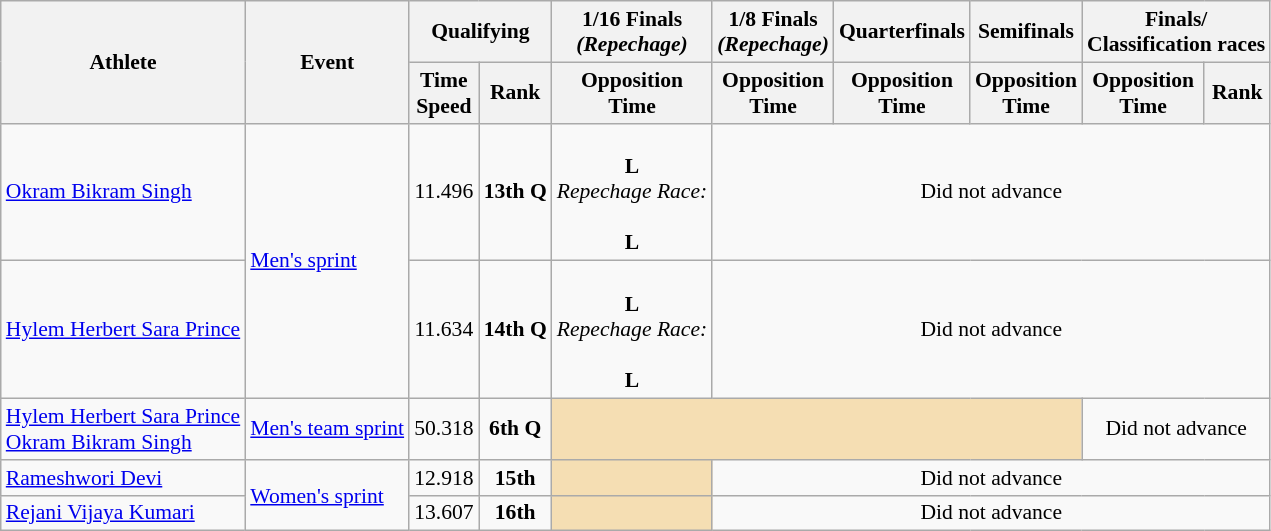<table class=wikitable style="font-size:90%">
<tr>
<th rowspan=2>Athlete</th>
<th rowspan=2>Event</th>
<th colspan=2>Qualifying</th>
<th>1/16 Finals<br><em>(Repechage)</em></th>
<th>1/8 Finals<br><em>(Repechage)</em></th>
<th>Quarterfinals</th>
<th>Semifinals</th>
<th colspan=2>Finals/<br>Classification races</th>
</tr>
<tr>
<th>Time<br>Speed</th>
<th>Rank</th>
<th>Opposition<br>Time</th>
<th>Opposition<br>Time</th>
<th>Opposition<br>Time</th>
<th>Opposition<br>Time</th>
<th>Opposition<br>Time</th>
<th>Rank</th>
</tr>
<tr>
<td><a href='#'>Okram Bikram Singh</a></td>
<td rowspan=2><a href='#'>Men's sprint</a></td>
<td align=center>11.496</td>
<td align=center><strong>13th Q</strong></td>
<td align=center><br><strong>L</strong><br><em>Repechage Race:</em><br><br><strong>L</strong></td>
<td align=center colspan="7">Did not advance</td>
</tr>
<tr>
<td><a href='#'>Hylem Herbert Sara Prince</a></td>
<td align=center>11.634</td>
<td align=center><strong>14th Q</strong></td>
<td align=center><br><strong>L</strong><br><em>Repechage Race:</em><br><br><strong>L</strong></td>
<td align=center colspan="7">Did not advance</td>
</tr>
<tr>
<td><a href='#'>Hylem Herbert Sara Prince</a><br><a href='#'>Okram Bikram Singh</a></td>
<td><a href='#'>Men's team sprint</a></td>
<td align=center>50.318</td>
<td align=center><strong>6th Q</strong></td>
<td bgcolor=wheat colspan=4></td>
<td align=center colspan="7">Did not advance</td>
</tr>
<tr>
<td><a href='#'>Rameshwori Devi</a></td>
<td rowspan=2><a href='#'>Women's sprint</a></td>
<td align=center>12.918</td>
<td align=center><strong>15th</strong></td>
<td bgcolor=wheat></td>
<td align=center colspan="7">Did not advance</td>
</tr>
<tr>
<td><a href='#'>Rejani Vijaya Kumari</a></td>
<td align=center>13.607</td>
<td align=center><strong>16th</strong></td>
<td bgcolor=wheat></td>
<td align=center colspan="7">Did not advance</td>
</tr>
</table>
